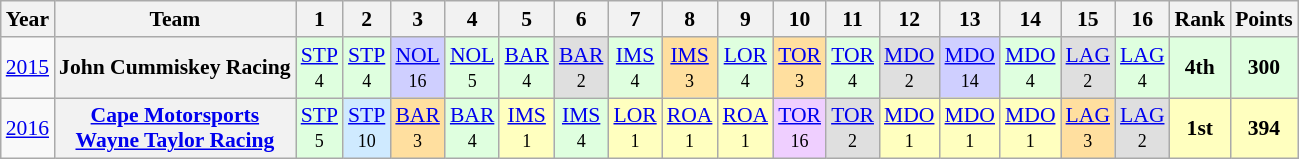<table class="wikitable" style="text-align:center; font-size:90%">
<tr>
<th>Year</th>
<th>Team</th>
<th>1</th>
<th>2</th>
<th>3</th>
<th>4</th>
<th>5</th>
<th>6</th>
<th>7</th>
<th>8</th>
<th>9</th>
<th>10</th>
<th>11</th>
<th>12</th>
<th>13</th>
<th>14</th>
<th>15</th>
<th>16</th>
<th>Rank</th>
<th>Points</th>
</tr>
<tr>
<td><a href='#'>2015</a></td>
<th>John Cummiskey Racing</th>
<td style="background:#DFFFDF;"><a href='#'>STP</a><br><small>4</small></td>
<td style="background:#DFFFDF;"><a href='#'>STP</a><br><small>4</small></td>
<td style="background:#CFCFFF;"><a href='#'>NOL</a><br><small>16</small></td>
<td style="background:#DFFFDF;"><a href='#'>NOL</a><br><small>5</small></td>
<td style="background:#DFFFDF;"><a href='#'>BAR</a><br><small>4</small></td>
<td style="background:#DFDFDF;"><a href='#'>BAR</a><br><small>2</small></td>
<td style="background:#DFFFDF;"><a href='#'>IMS</a><br><small>4</small></td>
<td style="background:#FFDF9F;"><a href='#'>IMS</a><br><small>3</small></td>
<td style="background:#DFFFDF;"><a href='#'>LOR</a><br><small>4</small></td>
<td style="background:#FFDF9F;"><a href='#'>TOR</a><br><small>3</small></td>
<td style="background:#DFFFDF;"><a href='#'>TOR</a><br><small>4</small></td>
<td style="background:#DFDFDF;"><a href='#'>MDO</a><br><small>2</small></td>
<td style="background:#CFCFFF;"><a href='#'>MDO</a><br><small>14</small></td>
<td style="background:#DFFFDF;"><a href='#'>MDO</a><br><small>4</small></td>
<td style="background:#DFDFDF;"><a href='#'>LAG</a><br><small>2</small></td>
<td style="background:#DFFFDF;"><a href='#'>LAG</a><br><small>4</small></td>
<th style="background:#DFFFDF;">4th</th>
<th style="background:#DFFFDF;">300</th>
</tr>
<tr>
<td><a href='#'>2016</a></td>
<th><a href='#'>Cape Motorsports</a> <br> <a href='#'>Wayne Taylor Racing</a></th>
<td style="background:#DFFFDF;"><a href='#'>STP</a><br><small>5</small></td>
<td style="background:#CFEAFF;"><a href='#'>STP</a><br><small>10</small></td>
<td style="background:#FFDF9F;"><a href='#'>BAR</a><br><small>3</small></td>
<td style="background:#DFFFDF;"><a href='#'>BAR</a><br><small>4</small></td>
<td style="background:#FFFFBF;"><a href='#'>IMS</a><br><small>1</small></td>
<td style="background:#DFFFDF;"><a href='#'>IMS</a><br><small>4</small></td>
<td style="background:#FFFFBF;"><a href='#'>LOR</a><br><small>1</small></td>
<td style="background:#FFFFBF;"><a href='#'>ROA</a><br><small>1</small></td>
<td style="background:#FFFFBF;"><a href='#'>ROA</a><br><small>1</small></td>
<td style="background:#EFCFFF;"><a href='#'>TOR</a><br><small>16</small></td>
<td style="background:#DFDFDF;"><a href='#'>TOR</a><br><small>2</small></td>
<td style="background:#FFFFBF;"><a href='#'>MDO</a><br><small>1</small></td>
<td style="background:#FFFFBF;"><a href='#'>MDO</a><br><small>1</small></td>
<td style="background:#FFFFBF;"><a href='#'>MDO</a><br><small>1</small></td>
<td style="background:#FFDF9F;"><a href='#'>LAG</a><br><small>3</small></td>
<td style="background:#DFDFDF;"><a href='#'>LAG</a><br><small>2</small></td>
<td style="background:#FFFFBF;"><strong>1st</strong></td>
<td style="background:#FFFFBF;"><strong>394</strong></td>
</tr>
</table>
